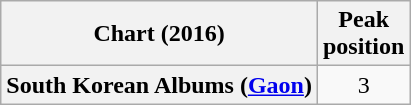<table class="wikitable plainrowheaders" style="text-align:center">
<tr>
<th>Chart (2016)</th>
<th>Peak<br>position</th>
</tr>
<tr>
<th scope="row" rowspan="2">South Korean Albums (<a href='#'>Gaon</a>)</th>
<td>3</td>
</tr>
</table>
